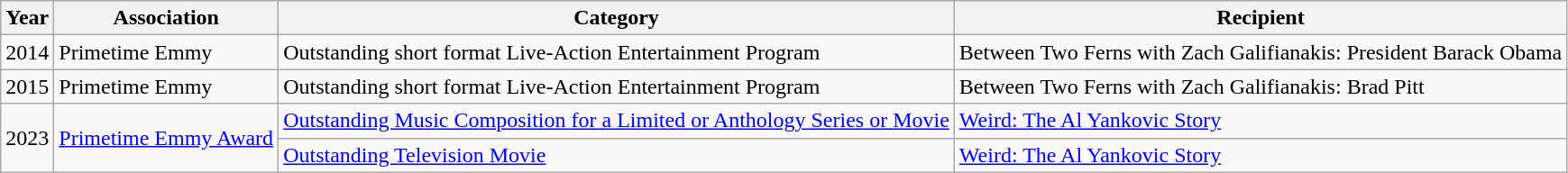<table class="wikitable">
<tr>
<th>Year</th>
<th>Association</th>
<th>Category</th>
<th>Recipient</th>
</tr>
<tr>
<td>2014</td>
<td>Primetime Emmy</td>
<td>Outstanding short format Live-Action Entertainment Program</td>
<td>Between Two Ferns with Zach Galifianakis: President Barack Obama</td>
</tr>
<tr>
<td>2015</td>
<td>Primetime Emmy</td>
<td>Outstanding short format Live-Action Entertainment Program</td>
<td>Between Two Ferns with Zach Galifianakis: Brad Pitt</td>
</tr>
<tr>
<td rowspan="2">2023</td>
<td rowspan="2"><a href='#'>Primetime Emmy Award</a></td>
<td><a href='#'>Outstanding Music Composition for a Limited or Anthology Series or Movie</a></td>
<td><a href='#'>Weird: The Al Yankovic Story</a></td>
</tr>
<tr>
<td><a href='#'>Outstanding Television Movie</a></td>
<td><a href='#'>Weird: The Al Yankovic Story</a></td>
</tr>
</table>
